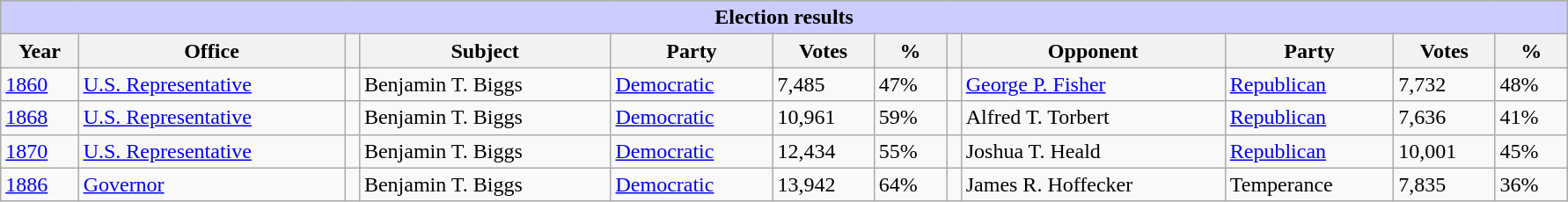<table class=wikitable style="width: 94%" style="text-align: center;" align="center">
<tr bgcolor=#cccccc>
<th colspan=12 style="background: #ccccff;">Election results</th>
</tr>
<tr>
<th><strong>Year</strong></th>
<th><strong>Office</strong></th>
<th></th>
<th><strong>Subject</strong></th>
<th><strong>Party</strong></th>
<th><strong>Votes</strong></th>
<th><strong>%</strong></th>
<th></th>
<th><strong>Opponent</strong></th>
<th><strong>Party</strong></th>
<th><strong>Votes</strong></th>
<th><strong>%</strong></th>
</tr>
<tr>
<td><a href='#'>1860</a></td>
<td><a href='#'>U.S. Representative</a></td>
<td></td>
<td>Benjamin T. Biggs</td>
<td><a href='#'>Democratic</a></td>
<td>7,485</td>
<td>47%</td>
<td></td>
<td><a href='#'>George P. Fisher</a></td>
<td><a href='#'>Republican</a></td>
<td>7,732</td>
<td>48%</td>
</tr>
<tr>
<td><a href='#'>1868</a></td>
<td><a href='#'>U.S. Representative</a></td>
<td></td>
<td>Benjamin T. Biggs</td>
<td><a href='#'>Democratic</a></td>
<td>10,961</td>
<td>59%</td>
<td></td>
<td>Alfred T. Torbert</td>
<td><a href='#'>Republican</a></td>
<td>7,636</td>
<td>41%</td>
</tr>
<tr>
<td><a href='#'>1870</a></td>
<td><a href='#'>U.S. Representative</a></td>
<td></td>
<td>Benjamin T. Biggs</td>
<td><a href='#'>Democratic</a></td>
<td>12,434</td>
<td>55%</td>
<td></td>
<td>Joshua T. Heald</td>
<td><a href='#'>Republican</a></td>
<td>10,001</td>
<td>45%</td>
</tr>
<tr>
<td><a href='#'>1886</a></td>
<td><a href='#'>Governor</a></td>
<td></td>
<td>Benjamin T. Biggs</td>
<td><a href='#'>Democratic</a></td>
<td>13,942</td>
<td>64%</td>
<td></td>
<td>James R. Hoffecker</td>
<td>Temperance</td>
<td>7,835</td>
<td>36%</td>
</tr>
</table>
